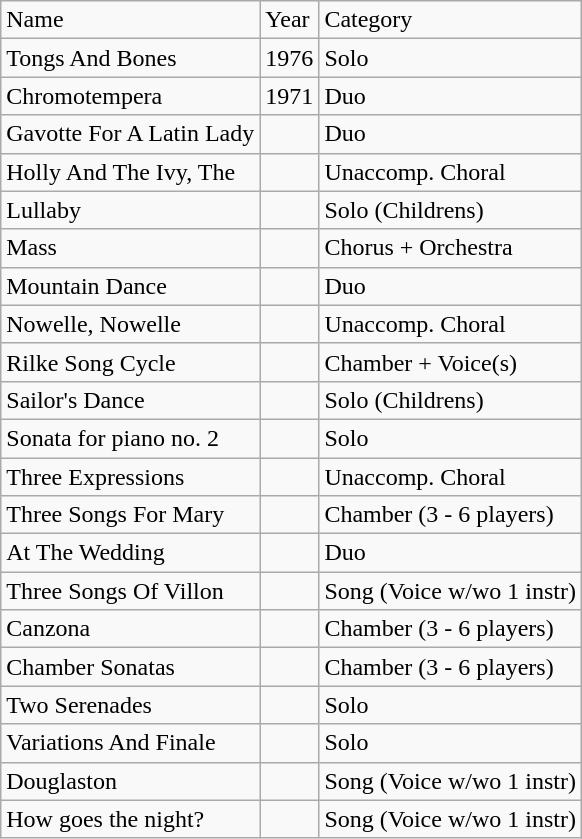<table class="wikitable">
<tr>
<td>Name</td>
<td>Year</td>
<td>Category</td>
</tr>
<tr>
<td>Tongs And Bones</td>
<td>1976</td>
<td>Solo</td>
</tr>
<tr>
<td>Chromotempera</td>
<td>1971</td>
<td>Duo</td>
</tr>
<tr>
<td>Gavotte For A Latin Lady</td>
<td></td>
<td>Duo</td>
</tr>
<tr>
<td>Holly And The Ivy, The</td>
<td></td>
<td>Unaccomp. Choral</td>
</tr>
<tr>
<td>Lullaby</td>
<td></td>
<td>Solo (Childrens)</td>
</tr>
<tr>
<td>Mass</td>
<td></td>
<td>Chorus + Orchestra</td>
</tr>
<tr>
<td>Mountain Dance</td>
<td></td>
<td>Duo</td>
</tr>
<tr>
<td>Nowelle, Nowelle</td>
<td></td>
<td>Unaccomp. Choral</td>
</tr>
<tr>
<td>Rilke Song Cycle</td>
<td></td>
<td>Chamber + Voice(s)</td>
</tr>
<tr>
<td>Sailor's Dance</td>
<td></td>
<td>Solo (Childrens)</td>
</tr>
<tr>
<td>Sonata for piano no. 2</td>
<td></td>
<td>Solo</td>
</tr>
<tr>
<td>Three Expressions</td>
<td></td>
<td>Unaccomp. Choral</td>
</tr>
<tr>
<td>Three Songs For Mary</td>
<td></td>
<td>Chamber (3 - 6 players)</td>
</tr>
<tr>
<td>At The Wedding</td>
<td></td>
<td>Duo</td>
</tr>
<tr>
<td>Three Songs Of Villon</td>
<td></td>
<td>Song (Voice w/wo 1 instr)</td>
</tr>
<tr>
<td>Canzona</td>
<td></td>
<td>Chamber (3 - 6 players)</td>
</tr>
<tr>
<td>Chamber Sonatas</td>
<td></td>
<td>Chamber (3 - 6 players)</td>
</tr>
<tr>
<td>Two Serenades</td>
<td></td>
<td>Solo</td>
</tr>
<tr>
<td>Variations And Finale</td>
<td></td>
<td>Solo</td>
</tr>
<tr>
<td>Douglaston</td>
<td></td>
<td>Song (Voice w/wo 1 instr)</td>
</tr>
<tr>
<td>How goes the night?</td>
<td></td>
<td>Song (Voice w/wo 1 instr)</td>
</tr>
</table>
